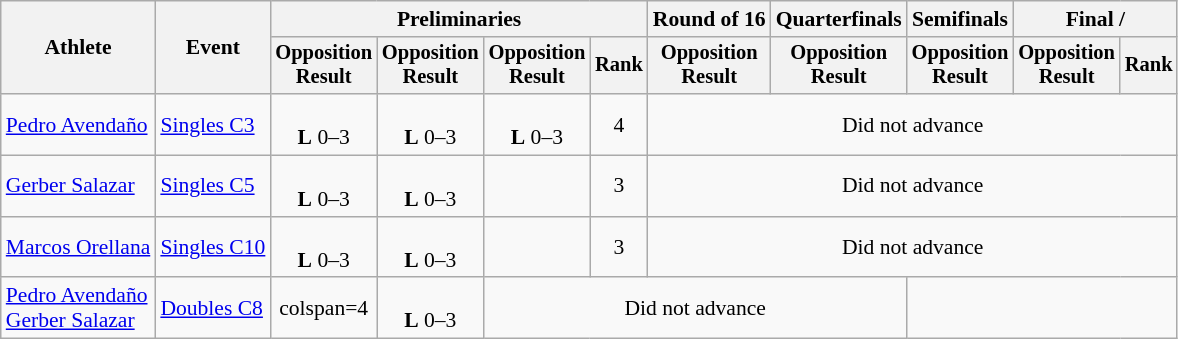<table class=wikitable style="font-size:90%">
<tr>
<th rowspan="2">Athlete</th>
<th rowspan="2">Event</th>
<th colspan="4">Preliminaries</th>
<th>Round of 16</th>
<th>Quarterfinals</th>
<th>Semifinals</th>
<th colspan="2">Final / </th>
</tr>
<tr style="font-size:95%">
<th>Opposition<br>Result</th>
<th>Opposition<br>Result</th>
<th>Opposition<br>Result</th>
<th>Rank</th>
<th>Opposition<br>Result</th>
<th>Opposition<br>Result</th>
<th>Opposition<br>Result</th>
<th>Opposition<br>Result</th>
<th>Rank</th>
</tr>
<tr align=center>
<td align=left><a href='#'>Pedro Avendaño</a></td>
<td align=left><a href='#'>Singles C3</a></td>
<td><br><strong>L</strong> 0–3</td>
<td><br><strong>L</strong> 0–3</td>
<td><br><strong>L</strong> 0–3</td>
<td>4</td>
<td colspan=5>Did not advance</td>
</tr>
<tr align=center>
<td align=left><a href='#'>Gerber Salazar</a></td>
<td align=left><a href='#'>Singles C5</a></td>
<td><br><strong>L</strong> 0–3</td>
<td><br><strong>L</strong> 0–3</td>
<td></td>
<td>3</td>
<td colspan=5>Did not advance</td>
</tr>
<tr align=center>
<td align=left><a href='#'>Marcos Orellana</a></td>
<td align=left><a href='#'>Singles C10</a></td>
<td><br><strong>L</strong> 0–3</td>
<td><br><strong>L</strong> 0–3</td>
<td></td>
<td>3</td>
<td colspan=5>Did not advance</td>
</tr>
<tr align=center>
<td align=left><a href='#'>Pedro Avendaño</a><br><a href='#'>Gerber Salazar</a></td>
<td align=left><a href='#'>Doubles C8</a></td>
<td>colspan=4 </td>
<td><br><strong>L</strong> 0–3</td>
<td colspan=4>Did not advance</td>
</tr>
</table>
